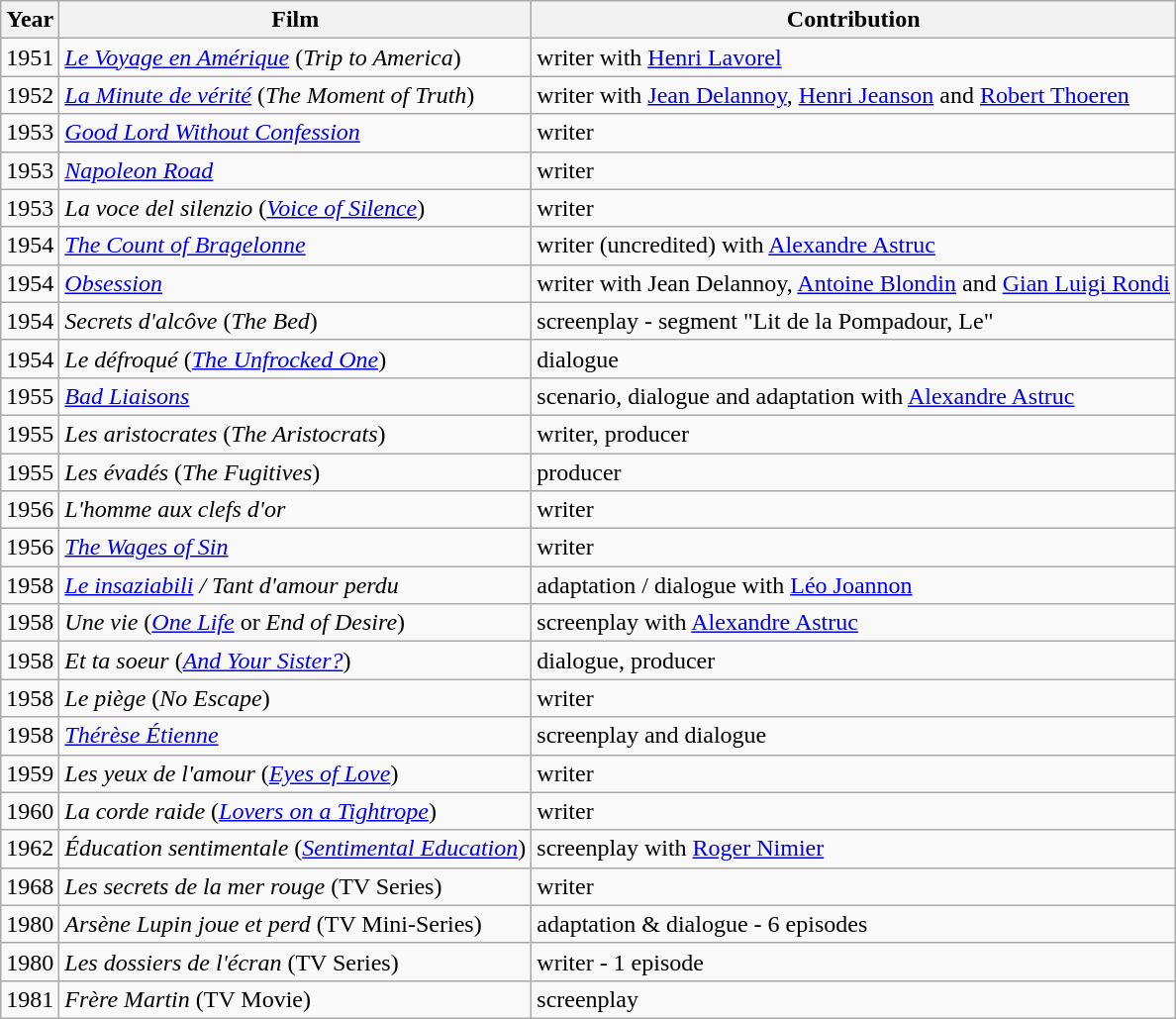<table class="wikitable sortable">
<tr>
<th>Year</th>
<th>Film</th>
<th>Contribution</th>
</tr>
<tr>
<td>1951</td>
<td><em><a href='#'>Le Voyage en Amérique</a></em> (<em>Trip to America</em>)</td>
<td>writer with <a href='#'>Henri Lavorel</a></td>
</tr>
<tr>
<td>1952</td>
<td><em><a href='#'>La Minute de vérité</a></em> (<em>The Moment of Truth</em>)</td>
<td>writer with <a href='#'>Jean Delannoy</a>, <a href='#'>Henri Jeanson</a> and <a href='#'>Robert Thoeren</a></td>
</tr>
<tr>
<td>1953</td>
<td><em><a href='#'>Good Lord Without Confession</a></em></td>
<td>writer</td>
</tr>
<tr>
<td>1953</td>
<td><em><a href='#'>Napoleon Road</a></em></td>
<td>writer</td>
</tr>
<tr>
<td>1953</td>
<td><em>La voce del silenzio</em> (<em><a href='#'>Voice of Silence</a></em>)</td>
<td>writer</td>
</tr>
<tr>
<td>1954</td>
<td><em><a href='#'>The Count of Bragelonne</a></em></td>
<td>writer (uncredited) with <a href='#'>Alexandre Astruc</a></td>
</tr>
<tr>
<td>1954</td>
<td><em><a href='#'>Obsession</a></em></td>
<td>writer with Jean Delannoy, <a href='#'>Antoine Blondin</a> and <a href='#'>Gian Luigi Rondi</a></td>
</tr>
<tr>
<td>1954</td>
<td><em>Secrets d'alcôve</em> (<em>The Bed</em>)</td>
<td>screenplay - segment "Lit de la Pompadour, Le"</td>
</tr>
<tr>
<td>1954</td>
<td><em>Le défroqué</em> (<em><a href='#'>The Unfrocked One</a></em>)</td>
<td>dialogue</td>
</tr>
<tr>
<td>1955</td>
<td><em><a href='#'>Bad Liaisons</a></em></td>
<td>scenario, dialogue and adaptation with <a href='#'>Alexandre Astruc</a></td>
</tr>
<tr>
<td>1955</td>
<td><em>Les aristocrates</em> (<em>The Aristocrats</em>)</td>
<td>writer, producer</td>
</tr>
<tr>
<td>1955</td>
<td><em>Les évadés</em> (<em>The Fugitives</em>)</td>
<td>producer</td>
</tr>
<tr>
<td>1956</td>
<td><em>L'homme aux clefs d'or</em></td>
<td>writer</td>
</tr>
<tr>
<td>1956</td>
<td><em><a href='#'>The Wages of Sin</a></em></td>
<td>writer</td>
</tr>
<tr>
<td>1958</td>
<td><em><a href='#'>Le insaziabili</a> / Tant d'amour perdu</em></td>
<td>adaptation / dialogue with <a href='#'>Léo Joannon</a></td>
</tr>
<tr>
<td>1958</td>
<td><em>Une vie</em> (<em><a href='#'>One Life</a></em> or <em>End of Desire</em>)</td>
<td>screenplay with <a href='#'>Alexandre Astruc</a></td>
</tr>
<tr>
<td>1958</td>
<td><em>Et ta soeur</em> (<em><a href='#'>And Your Sister?</a></em>)</td>
<td>dialogue, producer</td>
</tr>
<tr>
<td>1958</td>
<td><em>Le piège</em> (<em>No Escape</em>)</td>
<td>writer</td>
</tr>
<tr>
<td>1958</td>
<td><em><a href='#'>Thérèse Étienne</a></em></td>
<td>screenplay and dialogue</td>
</tr>
<tr>
<td>1959</td>
<td><em>Les yeux de l'amour</em> (<em><a href='#'>Eyes of Love</a></em>)</td>
<td>writer</td>
</tr>
<tr>
<td>1960</td>
<td><em>La corde raide</em> (<em><a href='#'>Lovers on a Tightrope</a></em>)</td>
<td>writer</td>
</tr>
<tr>
<td>1962</td>
<td><em>Éducation sentimentale</em> (<em><a href='#'>Sentimental Education</a></em>)</td>
<td>screenplay with <a href='#'>Roger Nimier</a></td>
</tr>
<tr>
<td>1968</td>
<td><em>Les secrets de la mer rouge</em> (TV Series)</td>
<td>writer</td>
</tr>
<tr>
<td>1980</td>
<td><em>Arsène Lupin joue et perd</em> (TV Mini-Series)</td>
<td>adaptation & dialogue - 6 episodes</td>
</tr>
<tr>
<td>1980</td>
<td><em>Les dossiers de l'écran</em> (TV Series)</td>
<td>writer - 1 episode</td>
</tr>
<tr>
<td>1981</td>
<td><em>Frère Martin</em> (TV Movie)</td>
<td>screenplay</td>
</tr>
</table>
